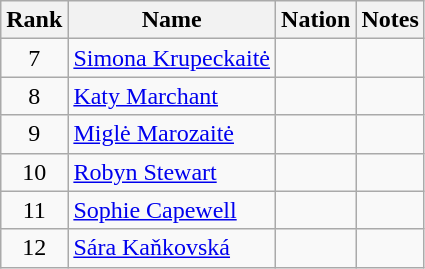<table class="wikitable sortable" style="text-align:center">
<tr>
<th>Rank</th>
<th>Name</th>
<th>Nation</th>
<th>Notes</th>
</tr>
<tr>
<td>7</td>
<td align=left><a href='#'>Simona Krupeckaitė</a></td>
<td align=left></td>
<td></td>
</tr>
<tr>
<td>8</td>
<td align=left><a href='#'>Katy Marchant</a></td>
<td align=left></td>
<td></td>
</tr>
<tr>
<td>9</td>
<td align=left><a href='#'>Miglė Marozaitė</a></td>
<td align=left></td>
<td></td>
</tr>
<tr>
<td>10</td>
<td align=left><a href='#'>Robyn Stewart</a></td>
<td align=left></td>
<td></td>
</tr>
<tr>
<td>11</td>
<td align=left><a href='#'>Sophie Capewell</a></td>
<td align=left></td>
<td></td>
</tr>
<tr>
<td>12</td>
<td align=left><a href='#'>Sára Kaňkovská</a></td>
<td align=left></td>
<td></td>
</tr>
</table>
